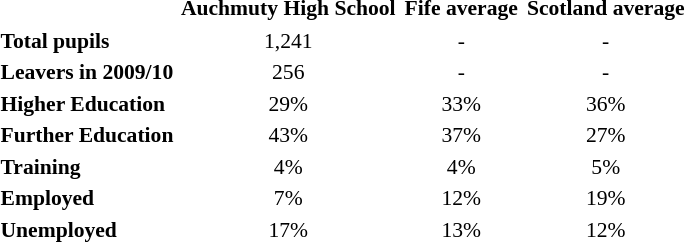<table class="toccolours" style="float: left; margin:0.5 0.5 0.5em 1em; font-size: 90%; text-align:center;">
<tr>
<th></th>
<th style="padding:2px;">Auchmuty High School</th>
<th style="padding:2px;">Fife average</th>
<th style="padding:2px;">Scotland average</th>
</tr>
<tr>
<th style="text-align:left;">Total pupils</th>
<td>1,241</td>
<td>-</td>
<td>-</td>
</tr>
<tr>
<th style="text-align:left;">Leavers in 2009/10</th>
<td>256</td>
<td>-</td>
<td>-</td>
</tr>
<tr>
<th style="text-align:left;">Higher Education</th>
<td>29%</td>
<td>33%</td>
<td>36%</td>
</tr>
<tr>
<th style="text-align:left;">Further Education</th>
<td>43%</td>
<td>37%</td>
<td>27%</td>
</tr>
<tr>
<th style="text-align:left;">Training</th>
<td>4%</td>
<td>4%</td>
<td>5%</td>
</tr>
<tr>
<th style="text-align:left;">Employed</th>
<td>7%</td>
<td>12%</td>
<td>19%</td>
</tr>
<tr>
<th style="text-align:left;">Unemployed</th>
<td>17%</td>
<td>13%</td>
<td>12%</td>
</tr>
</table>
